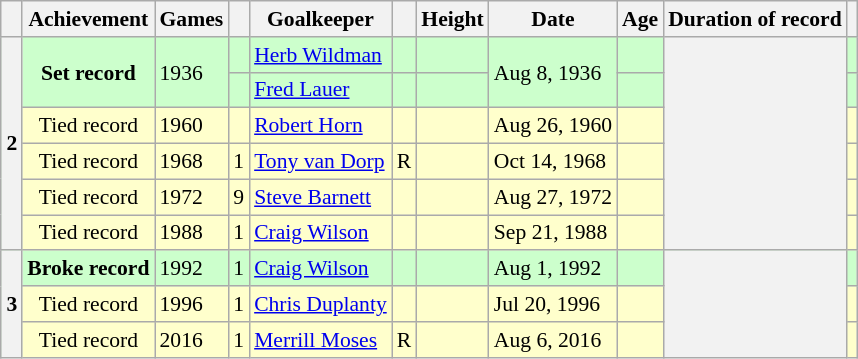<table class="wikitable" style="text-align: left; font-size: 90%; margin-left: 1em;">
<tr>
<th></th>
<th>Achievement</th>
<th>Games</th>
<th></th>
<th>Goalkeeper</th>
<th></th>
<th>Height</th>
<th>Date</th>
<th>Age</th>
<th>Duration of record</th>
<th></th>
</tr>
<tr style="background: #cfc;">
<td rowspan="6" style="background: #f2f2f2; text-align: center;"><strong>2</strong></td>
<td rowspan="2" style="text-align: center;"><strong>Set record</strong></td>
<td rowspan="2">1936</td>
<td style="text-align: center;"></td>
<td><a href='#'>Herb Wildman</a></td>
<td style="text-align: center;"></td>
<td></td>
<td rowspan="2">Aug 8, 1936</td>
<td style="text-align: center;"></td>
<td rowspan="6" style="background: #f2f2f2;"></td>
<td></td>
</tr>
<tr style="background: #cfc;">
<td style="text-align: center;"></td>
<td><a href='#'>Fred Lauer</a></td>
<td style="text-align: center;"></td>
<td></td>
<td style="text-align: center;"></td>
<td></td>
</tr>
<tr style="background: #ffc;">
<td style="text-align: center;">Tied record</td>
<td>1960</td>
<td style="text-align: center;"></td>
<td><a href='#'>Robert Horn</a></td>
<td style="text-align: center;"></td>
<td></td>
<td>Aug 26, 1960</td>
<td style="text-align: center;"></td>
<td></td>
</tr>
<tr style="background: #ffc;">
<td style="text-align: center;">Tied record</td>
<td>1968</td>
<td style="text-align: center;">1</td>
<td><a href='#'>Tony van Dorp</a></td>
<td style="text-align: center;">R</td>
<td></td>
<td>Oct 14, 1968</td>
<td style="text-align: center;"></td>
<td></td>
</tr>
<tr style="background: #ffc;">
<td style="text-align: center;">Tied record</td>
<td>1972 </td>
<td style="text-align: center;">9</td>
<td data-sort-value="Barnett, Steve"><a href='#'>Steve Barnett</a></td>
<td style="text-align: center;"></td>
<td></td>
<td>Aug 27, 1972</td>
<td style="text-align: center;"></td>
<td></td>
</tr>
<tr style="background: #ffc;">
<td style="text-align: center;">Tied record</td>
<td>1988 </td>
<td style="text-align: center;">1</td>
<td><a href='#'>Craig Wilson</a></td>
<td style="text-align: center;"></td>
<td></td>
<td>Sep 21, 1988</td>
<td style="text-align: center;"></td>
<td></td>
</tr>
<tr style="background: #cfc;">
<td rowspan="3" style="background: #f2f2f2; text-align: center;"><strong>3</strong></td>
<td style="text-align: center;"><strong>Broke record</strong></td>
<td>1992</td>
<td style="text-align: center;">1</td>
<td><a href='#'>Craig Wilson</a></td>
<td style="text-align: center;"></td>
<td></td>
<td>Aug 1, 1992</td>
<td style="text-align: center;"></td>
<td rowspan="3" style="background: #f2f2f2;"></td>
<td></td>
</tr>
<tr style="background: #ffc;">
<td style="text-align: center;">Tied record</td>
<td>1996</td>
<td style="text-align: center;">1</td>
<td><a href='#'>Chris Duplanty</a></td>
<td style="text-align: center;"></td>
<td></td>
<td>Jul 20, 1996</td>
<td style="text-align: center;"></td>
<td></td>
</tr>
<tr style="background: #ffc;">
<td style="text-align: center;">Tied record</td>
<td>2016</td>
<td style="text-align: center;">1</td>
<td><a href='#'>Merrill Moses</a></td>
<td style="text-align: center;">R</td>
<td></td>
<td>Aug 6, 2016</td>
<td style="text-align: center;"></td>
<td></td>
</tr>
</table>
